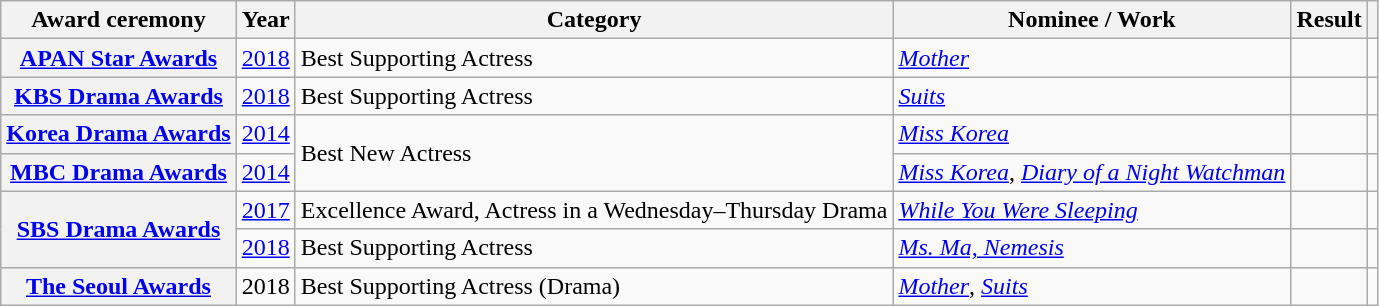<table class="wikitable plainrowheaders sortable">
<tr>
<th scope="col">Award ceremony</th>
<th scope="col">Year</th>
<th scope="col">Category </th>
<th scope="col">Nominee / Work</th>
<th scope="col">Result</th>
<th scope="col" class="unsortable"></th>
</tr>
<tr>
<th scope="row"><a href='#'>APAN Star Awards</a></th>
<td style="text-align:center"><a href='#'>2018</a></td>
<td>Best Supporting Actress</td>
<td><em><a href='#'>Mother</a></em></td>
<td></td>
<td style="text-align:center"></td>
</tr>
<tr>
<th scope="row"><a href='#'>KBS Drama Awards</a></th>
<td style="text-align:center"><a href='#'>2018</a></td>
<td>Best Supporting Actress</td>
<td><em><a href='#'>Suits</a></em></td>
<td></td>
<td style="text-align:center"></td>
</tr>
<tr>
<th scope="row"><a href='#'>Korea Drama Awards</a></th>
<td style="text-align:center"><a href='#'>2014</a></td>
<td rowspan="2">Best New Actress</td>
<td><em><a href='#'>Miss Korea</a></em></td>
<td></td>
<td style="text-align:center"></td>
</tr>
<tr>
<th scope="row"><a href='#'>MBC Drama Awards</a></th>
<td style="text-align:center"><a href='#'>2014</a></td>
<td><em><a href='#'>Miss Korea</a></em>, <em><a href='#'>Diary of a Night Watchman</a></em></td>
<td></td>
<td style="text-align:center"></td>
</tr>
<tr>
<th scope="row" rowspan="2"><a href='#'>SBS Drama Awards</a></th>
<td style="text-align:center"><a href='#'>2017</a></td>
<td>Excellence Award, Actress in a Wednesday–Thursday Drama</td>
<td><em><a href='#'>While You Were Sleeping</a></em></td>
<td></td>
<td style="text-align:center"></td>
</tr>
<tr>
<td style="text-align:center"><a href='#'>2018</a></td>
<td>Best Supporting Actress</td>
<td><em><a href='#'>Ms. Ma, Nemesis</a></em></td>
<td></td>
<td style="text-align:center"></td>
</tr>
<tr>
<th scope="row"><a href='#'>The Seoul Awards</a></th>
<td style="text-align:center">2018</td>
<td>Best Supporting Actress (Drama)</td>
<td><em><a href='#'>Mother</a></em>,  <em><a href='#'>Suits</a></em></td>
<td></td>
<td style="text-align:center"></td>
</tr>
</table>
